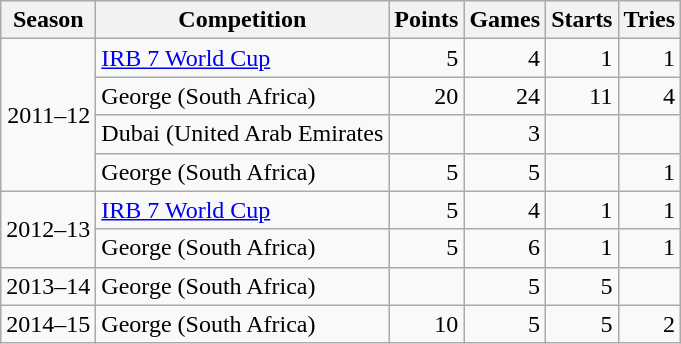<table class=wikitable style="text-align:right">
<tr>
<th>Season</th>
<th>Competition</th>
<th>Points</th>
<th>Games</th>
<th>Starts</th>
<th>Tries</th>
</tr>
<tr>
<td rowspan=4>2011–12</td>
<td style="text-align:left"><a href='#'>IRB 7 World Cup</a></td>
<td>5</td>
<td>4</td>
<td>1</td>
<td>1</td>
</tr>
<tr>
<td style="text-align:left">George (South Africa)</td>
<td>20</td>
<td>24</td>
<td>11</td>
<td>4</td>
</tr>
<tr>
<td style="text-align:left">Dubai (United Arab Emirates</td>
<td></td>
<td>3</td>
<td></td>
<td></td>
</tr>
<tr>
<td style="text-align:left">George (South Africa)</td>
<td>5</td>
<td>5</td>
<td></td>
<td>1</td>
</tr>
<tr>
<td rowspan=2>2012–13</td>
<td style="text-align:left"><a href='#'>IRB 7 World Cup</a></td>
<td>5</td>
<td>4</td>
<td>1</td>
<td>1</td>
</tr>
<tr>
<td style="text-align:left">George (South Africa)</td>
<td>5</td>
<td>6</td>
<td>1</td>
<td>1</td>
</tr>
<tr>
<td>2013–14</td>
<td style="text-align:left">George (South Africa)</td>
<td></td>
<td>5</td>
<td>5</td>
<td></td>
</tr>
<tr>
<td>2014–15</td>
<td style="text-align:left">George (South Africa)</td>
<td>10</td>
<td>5</td>
<td>5</td>
<td>2</td>
</tr>
</table>
